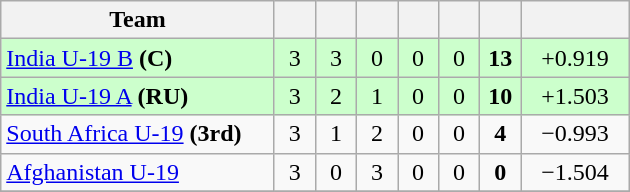<table class="wikitable" style="text-align:center">
<tr>
<th style="width:175px;">Team</th>
<th style="width:20px;"></th>
<th style="width:20px;"></th>
<th style="width:20px;"></th>
<th style="width:20px;"></th>
<th style="width:20px;"></th>
<th style="width:20px;"></th>
<th style="width:65px;"></th>
</tr>
<tr style="background:#cfc;">
<td style="text-align:left"> <a href='#'>India U-19 B</a> <strong>(C)</strong></td>
<td>3</td>
<td>3</td>
<td>0</td>
<td>0</td>
<td>0</td>
<td><strong>13</strong></td>
<td>+0.919</td>
</tr>
<tr style="background:#cfc;">
<td style="text-align:left"> <a href='#'>India U-19 A</a> <strong>(RU)</strong></td>
<td>3</td>
<td>2</td>
<td>1</td>
<td>0</td>
<td>0</td>
<td><strong>10</strong></td>
<td>+1.503</td>
</tr>
<tr>
<td style="text-align:left"> <a href='#'>South Africa U-19</a> <strong>(3rd)</strong></td>
<td>3</td>
<td>1</td>
<td>2</td>
<td>0</td>
<td>0</td>
<td><strong>4</strong></td>
<td>−0.993</td>
</tr>
<tr>
<td style="text-align:left"> <a href='#'>Afghanistan U-19</a></td>
<td>3</td>
<td>0</td>
<td>3</td>
<td>0</td>
<td>0</td>
<td><strong>0</strong></td>
<td>−1.504</td>
</tr>
<tr>
</tr>
</table>
